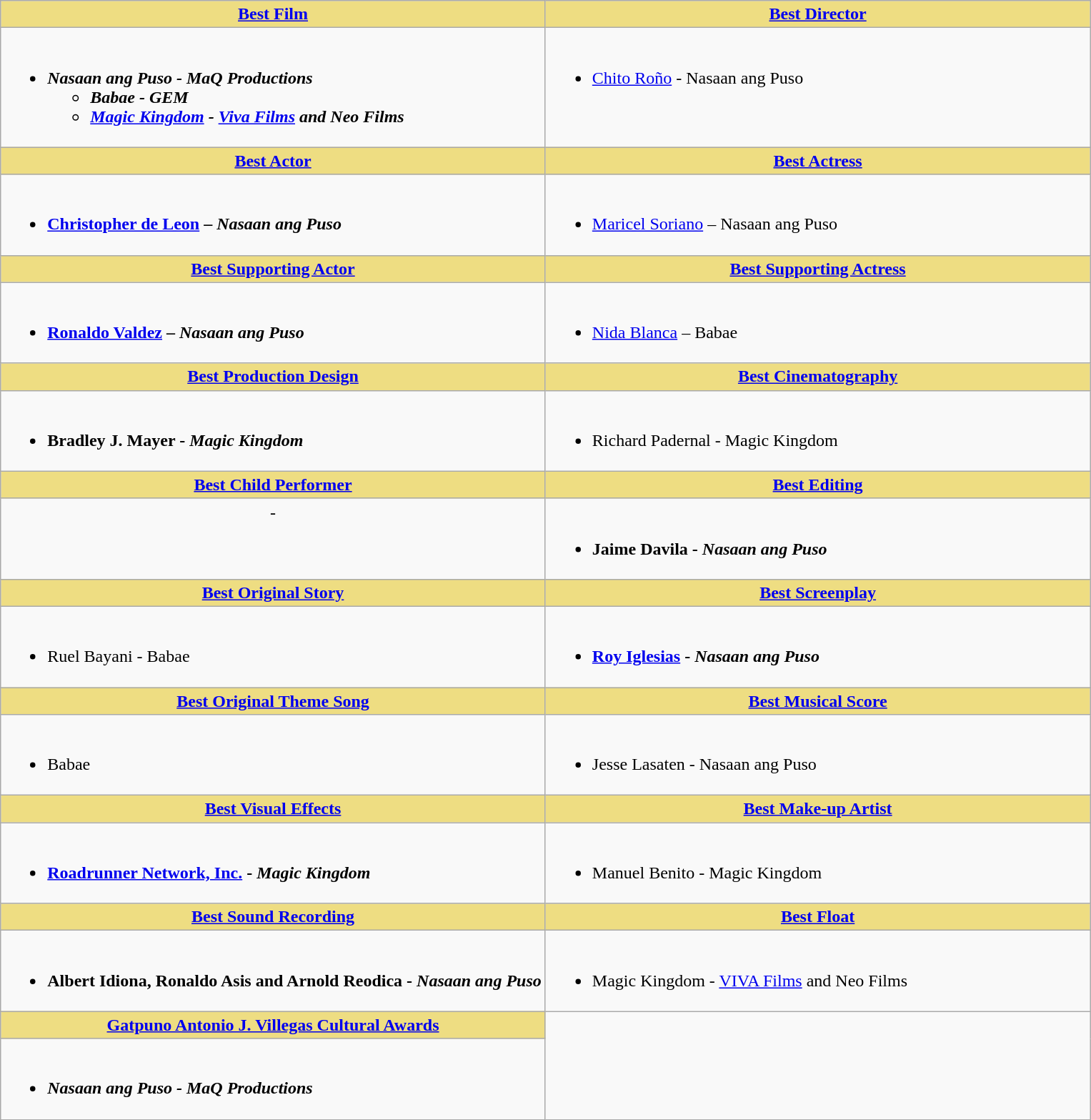<table class=wikitable>
<tr>
<th style="background:#EEDD82; width:50%"><a href='#'>Best Film</a></th>
<th style="background:#EEDD82; width:50%"><a href='#'>Best Director</a></th>
</tr>
<tr>
<td valign="top"><br><ul><li><strong><em>Nasaan ang Puso<em> - MaQ Productions<strong><ul><li></em>Babae<em> - GEM </li><li></em><a href='#'>Magic Kingdom</a><em> - <a href='#'>Viva Films</a> and Neo Films </li></ul></li></ul></td>
<td valign="top"><br><ul><li></strong><a href='#'>Chito Roño</a> - </em>Nasaan ang Puso</em></strong></li></ul></td>
</tr>
<tr>
<th style="background:#EEDD82; width:50%"><a href='#'>Best Actor</a></th>
<th style="background:#EEDD82; width:50%"><a href='#'>Best Actress</a></th>
</tr>
<tr>
<td valign="top"><br><ul><li><strong><a href='#'>Christopher de Leon</a> – <em>Nasaan ang Puso<strong><em></li></ul></td>
<td valign="top"><br><ul><li></strong><a href='#'>Maricel Soriano</a> – </em>Nasaan ang Puso</em></strong></li></ul></td>
</tr>
<tr>
<th style="background:#EEDD82; width:50%"><a href='#'>Best Supporting Actor</a></th>
<th style="background:#EEDD82; width:50%"><a href='#'>Best Supporting Actress</a></th>
</tr>
<tr>
<td valign="top"><br><ul><li><strong><a href='#'>Ronaldo Valdez</a> – <em>Nasaan ang Puso<strong><em></li></ul></td>
<td valign="top"><br><ul><li></strong><a href='#'>Nida Blanca</a> – </em>Babae</em></strong></li></ul></td>
</tr>
<tr>
<th style="background:#EEDD82; width:50%"><a href='#'>Best Production Design</a></th>
<th style="background:#EEDD82; width:50%"><a href='#'>Best Cinematography</a></th>
</tr>
<tr>
<td valign="top"><br><ul><li><strong>Bradley J. Mayer - <em>Magic Kingdom<strong><em></li></ul></td>
<td valign="top"><br><ul><li></strong>Richard Padernal - </em>Magic Kingdom</em></strong></li></ul></td>
</tr>
<tr>
<th style="background:#EEDD82; width:50%"><a href='#'>Best Child Performer</a></th>
<th style="background:#EEDD82; width:50%"><a href='#'>Best Editing</a></th>
</tr>
<tr>
<td valign="top" align=center>-</td>
<td valign="top"><br><ul><li><strong>Jaime Davila - <em>Nasaan ang Puso<strong><em></li></ul></td>
</tr>
<tr>
<th style="background:#EEDD82; width:50%"><a href='#'>Best Original Story</a></th>
<th style="background:#EEDD82; width:50%"><a href='#'>Best Screenplay</a></th>
</tr>
<tr>
<td valign="top"><br><ul><li></strong>Ruel Bayani - </em>Babae</em></strong></li></ul></td>
<td valign="top"><br><ul><li><strong><a href='#'>Roy Iglesias</a> - <em>Nasaan ang Puso<strong><em></li></ul></td>
</tr>
<tr>
<th style="background:#EEDD82; width:50%"><a href='#'>Best Original Theme Song</a></th>
<th style="background:#EEDD82; width:50%"><a href='#'>Best Musical Score</a></th>
</tr>
<tr>
<td valign="top"><br><ul><li></em></strong>Babae<strong><em></li></ul></td>
<td valign="top"><br><ul><li></strong>Jesse Lasaten - </em>Nasaan ang Puso</em></strong></li></ul></td>
</tr>
<tr>
<th style="background:#EEDD82; width:50%"><a href='#'>Best Visual Effects</a></th>
<th style="background:#EEDD82; width:50%"><a href='#'>Best Make-up Artist</a></th>
</tr>
<tr>
<td valign="top"><br><ul><li><strong><a href='#'>Roadrunner Network, Inc.</a> - <em>Magic Kingdom<strong><em></li></ul></td>
<td valign="top"><br><ul><li></strong>Manuel Benito - </em>Magic Kingdom</em></strong></li></ul></td>
</tr>
<tr>
<th style="background:#EEDD82; width:50%"><a href='#'>Best Sound Recording</a></th>
<th style="background:#EEDD82; width:50%"><a href='#'>Best Float</a></th>
</tr>
<tr>
<td valign="top"><br><ul><li><strong>Albert Idiona, Ronaldo Asis and Arnold Reodica - <em>Nasaan ang Puso<strong><em></li></ul></td>
<td valign="top"><br><ul><li></em></strong>Magic Kingdom</em> - <a href='#'>VIVA Films</a> and Neo Films</strong></li></ul></td>
</tr>
<tr>
<th style="background:#EEDD82; width:50%"><a href='#'>Gatpuno Antonio J. Villegas Cultural Awards</a></th>
</tr>
<tr>
<td valign="top"><br><ul><li><strong><em>Nasaan ang Puso<em> - MaQ Productions<strong></li></ul></td>
</tr>
</table>
